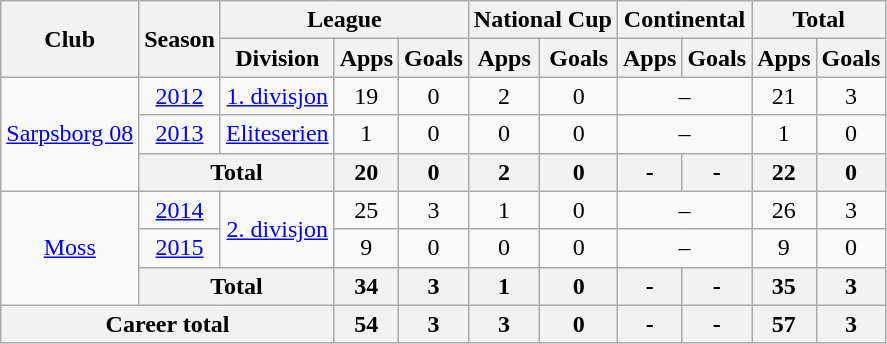<table class="wikitable" style="text-align: center;">
<tr>
<th rowspan="2">Club</th>
<th rowspan="2">Season</th>
<th colspan="3">League</th>
<th colspan="2">National Cup</th>
<th colspan="2">Continental</th>
<th colspan="2">Total</th>
</tr>
<tr>
<th>Division</th>
<th>Apps</th>
<th>Goals</th>
<th>Apps</th>
<th>Goals</th>
<th>Apps</th>
<th>Goals</th>
<th>Apps</th>
<th>Goals</th>
</tr>
<tr>
<td rowspan="3" valign="center"><a href='#'>Sarpsborg 08</a></td>
<td><a href='#'>2012</a></td>
<td valign="center"><a href='#'>1. divisjon</a></td>
<td>19</td>
<td>0</td>
<td>2</td>
<td>0</td>
<td colspan="2">–</td>
<td>21</td>
<td>3</td>
</tr>
<tr>
<td><a href='#'>2013</a></td>
<td valign="center"><a href='#'>Eliteserien</a></td>
<td>1</td>
<td>0</td>
<td>0</td>
<td>0</td>
<td colspan="2">–</td>
<td>1</td>
<td>0</td>
</tr>
<tr>
<th colspan="2">Total</th>
<th>20</th>
<th>0</th>
<th>2</th>
<th>0</th>
<th>-</th>
<th>-</th>
<th>22</th>
<th>0</th>
</tr>
<tr>
<td rowspan="3" valign="center"><a href='#'>Moss</a></td>
<td><a href='#'>2014</a></td>
<td rowspan="2" valign="center"><a href='#'>2. divisjon</a></td>
<td>25</td>
<td>3</td>
<td>1</td>
<td>0</td>
<td colspan="2">–</td>
<td>26</td>
<td>3</td>
</tr>
<tr>
<td><a href='#'>2015</a></td>
<td>9</td>
<td>0</td>
<td>0</td>
<td>0</td>
<td colspan="2">–</td>
<td>9</td>
<td>0</td>
</tr>
<tr>
<th colspan="2">Total</th>
<th>34</th>
<th>3</th>
<th>1</th>
<th>0</th>
<th>-</th>
<th>-</th>
<th>35</th>
<th>3</th>
</tr>
<tr>
<th colspan="3">Career total</th>
<th>54</th>
<th>3</th>
<th>3</th>
<th>0</th>
<th>-</th>
<th>-</th>
<th>57</th>
<th>3</th>
</tr>
</table>
